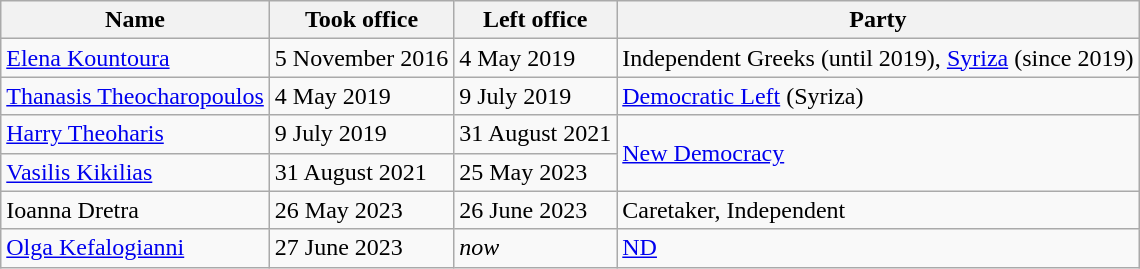<table class="wikitable">
<tr>
<th>Name</th>
<th>Took office</th>
<th>Left office</th>
<th>Party</th>
</tr>
<tr>
<td><a href='#'>Elena Kountoura</a></td>
<td>5 November 2016</td>
<td>4 May 2019</td>
<td>Independent Greeks (until 2019), <a href='#'>Syriza</a> (since 2019)</td>
</tr>
<tr>
<td><a href='#'>Thanasis Theocharopoulos</a></td>
<td>4 May 2019</td>
<td>9 July 2019</td>
<td><a href='#'>Democratic Left</a> (Syriza)</td>
</tr>
<tr>
<td><a href='#'>Harry Theoharis</a></td>
<td>9 July 2019</td>
<td>31 August 2021</td>
<td rowspan=2><a href='#'>New Democracy</a></td>
</tr>
<tr>
<td><a href='#'>Vasilis Kikilias</a></td>
<td>31 August 2021</td>
<td>25 May 2023</td>
</tr>
<tr>
<td>Ioanna Dretra</td>
<td>26 May 2023</td>
<td>26 June 2023</td>
<td>Caretaker, Independent</td>
</tr>
<tr>
<td><a href='#'>Olga Kefalogianni</a></td>
<td>27 June 2023</td>
<td><em>now</em></td>
<td><a href='#'>ND</a></td>
</tr>
</table>
